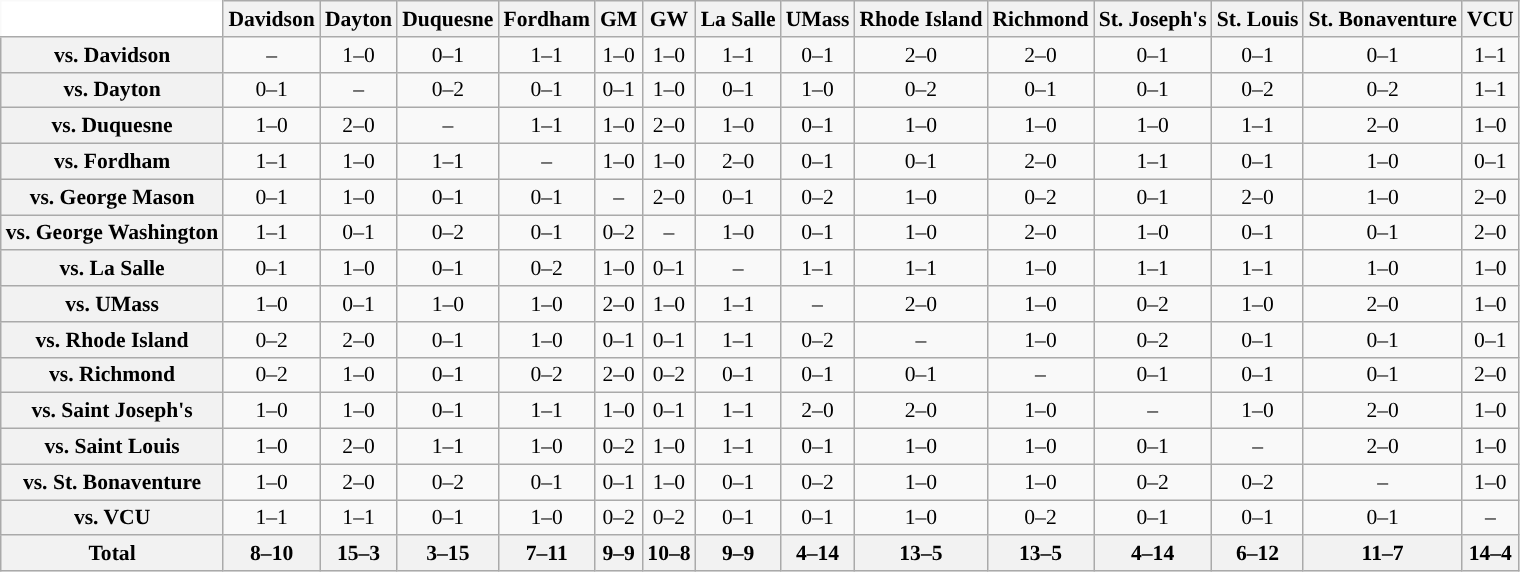<table class="wikitable" style="white-space:nowrap;font-size:90%;">
<tr>
<th colspan=1 style="background:white; border-top-style:hidden; border-left-style:hidden;"   width=75> </th>
<th style=>Davidson</th>
<th style="background:#">Dayton</th>
<th style=>Duquesne</th>
<th style=>Fordham</th>
<th style=>GM</th>
<th style=>GW</th>
<th style=>La Salle</th>
<th style=>UMass</th>
<th style=>Rhode Island</th>
<th style=>Richmond</th>
<th style=>St. Joseph's</th>
<th style=>St. Louis</th>
<th style=>St. Bonaventure</th>
<th style=>VCU</th>
</tr>
<tr style="text-align:center;">
<th>vs. Davidson</th>
<td>–</td>
<td>1–0</td>
<td>0–1</td>
<td>1–1</td>
<td>1–0</td>
<td>1–0</td>
<td>1–1</td>
<td>0–1</td>
<td>2–0</td>
<td>2–0</td>
<td>0–1</td>
<td>0–1</td>
<td>0–1</td>
<td>1–1</td>
</tr>
<tr style="text-align:center;">
<th>vs. Dayton</th>
<td>0–1</td>
<td>–</td>
<td>0–2</td>
<td>0–1</td>
<td>0–1</td>
<td>1–0</td>
<td>0–1</td>
<td>1–0</td>
<td>0–2</td>
<td>0–1</td>
<td>0–1</td>
<td>0–2</td>
<td>0–2</td>
<td>1–1</td>
</tr>
<tr style="text-align:center;">
<th>vs. Duquesne</th>
<td>1–0</td>
<td>2–0</td>
<td>–</td>
<td>1–1</td>
<td>1–0</td>
<td>2–0</td>
<td>1–0</td>
<td>0–1</td>
<td>1–0</td>
<td>1–0</td>
<td>1–0</td>
<td>1–1</td>
<td>2–0</td>
<td>1–0</td>
</tr>
<tr style="text-align:center;">
<th>vs. Fordham</th>
<td>1–1</td>
<td>1–0</td>
<td>1–1</td>
<td>–</td>
<td>1–0</td>
<td>1–0</td>
<td>2–0</td>
<td>0–1</td>
<td>0–1</td>
<td>2–0</td>
<td>1–1</td>
<td>0–1</td>
<td>1–0</td>
<td>0–1</td>
</tr>
<tr style="text-align:center;">
<th>vs. George Mason</th>
<td>0–1</td>
<td>1–0</td>
<td>0–1</td>
<td>0–1</td>
<td>–</td>
<td>2–0</td>
<td>0–1</td>
<td>0–2</td>
<td>1–0</td>
<td>0–2</td>
<td>0–1</td>
<td>2–0</td>
<td>1–0</td>
<td>2–0</td>
</tr>
<tr style="text-align:center;">
<th>vs. George Washington</th>
<td>1–1</td>
<td>0–1</td>
<td>0–2</td>
<td>0–1</td>
<td>0–2</td>
<td>–</td>
<td>1–0</td>
<td>0–1</td>
<td>1–0</td>
<td>2–0</td>
<td>1–0</td>
<td>0–1</td>
<td>0–1</td>
<td>2–0</td>
</tr>
<tr style="text-align:center;">
<th>vs. La Salle</th>
<td>0–1</td>
<td>1–0</td>
<td>0–1</td>
<td>0–2</td>
<td>1–0</td>
<td>0–1</td>
<td>–</td>
<td>1–1</td>
<td>1–1</td>
<td>1–0</td>
<td>1–1</td>
<td>1–1</td>
<td>1–0</td>
<td>1–0</td>
</tr>
<tr style="text-align:center;">
<th>vs. UMass</th>
<td>1–0</td>
<td>0–1</td>
<td>1–0</td>
<td>1–0</td>
<td>2–0</td>
<td>1–0</td>
<td>1–1</td>
<td>–</td>
<td>2–0</td>
<td>1–0</td>
<td>0–2</td>
<td>1–0</td>
<td>2–0</td>
<td>1–0</td>
</tr>
<tr style="text-align:center;">
<th>vs. Rhode Island</th>
<td>0–2</td>
<td>2–0</td>
<td>0–1</td>
<td>1–0</td>
<td>0–1</td>
<td>0–1</td>
<td>1–1</td>
<td>0–2</td>
<td>–</td>
<td>1–0</td>
<td>0–2</td>
<td>0–1</td>
<td>0–1</td>
<td>0–1</td>
</tr>
<tr style="text-align:center;">
<th>vs. Richmond</th>
<td>0–2</td>
<td>1–0</td>
<td>0–1</td>
<td>0–2</td>
<td>2–0</td>
<td>0–2</td>
<td>0–1</td>
<td>0–1</td>
<td>0–1</td>
<td>–</td>
<td>0–1</td>
<td>0–1</td>
<td>0–1</td>
<td>2–0</td>
</tr>
<tr style="text-align:center;">
<th>vs. Saint Joseph's</th>
<td>1–0</td>
<td>1–0</td>
<td>0–1</td>
<td>1–1</td>
<td>1–0</td>
<td>0–1</td>
<td>1–1</td>
<td>2–0</td>
<td>2–0</td>
<td>1–0</td>
<td>–</td>
<td>1–0</td>
<td>2–0</td>
<td>1–0</td>
</tr>
<tr style="text-align:center;">
<th>vs. Saint Louis</th>
<td>1–0</td>
<td>2–0</td>
<td>1–1</td>
<td>1–0</td>
<td>0–2</td>
<td>1–0</td>
<td>1–1</td>
<td>0–1</td>
<td>1–0</td>
<td>1–0</td>
<td>0–1</td>
<td>–</td>
<td>2–0</td>
<td>1–0</td>
</tr>
<tr style="text-align:center;">
<th>vs. St. Bonaventure</th>
<td>1–0</td>
<td>2–0</td>
<td>0–2</td>
<td>0–1</td>
<td>0–1</td>
<td>1–0</td>
<td>0–1</td>
<td>0–2</td>
<td>1–0</td>
<td>1–0</td>
<td>0–2</td>
<td>0–2</td>
<td>–</td>
<td>1–0</td>
</tr>
<tr style="text-align:center;">
<th>vs. VCU</th>
<td>1–1</td>
<td>1–1</td>
<td>0–1</td>
<td>1–0</td>
<td>0–2</td>
<td>0–2</td>
<td>0–1</td>
<td>0–1</td>
<td>1–0</td>
<td>0–2</td>
<td>0–1</td>
<td>0–1</td>
<td>0–1</td>
<td>–<br></td>
</tr>
<tr style="text-align:center;">
<th>Total</th>
<th>8–10</th>
<th>15–3</th>
<th>3–15</th>
<th>7–11</th>
<th>9–9</th>
<th>10–8</th>
<th>9–9</th>
<th>4–14</th>
<th>13–5</th>
<th>13–5</th>
<th>4–14</th>
<th>6–12</th>
<th>11–7</th>
<th>14–4</th>
</tr>
</table>
